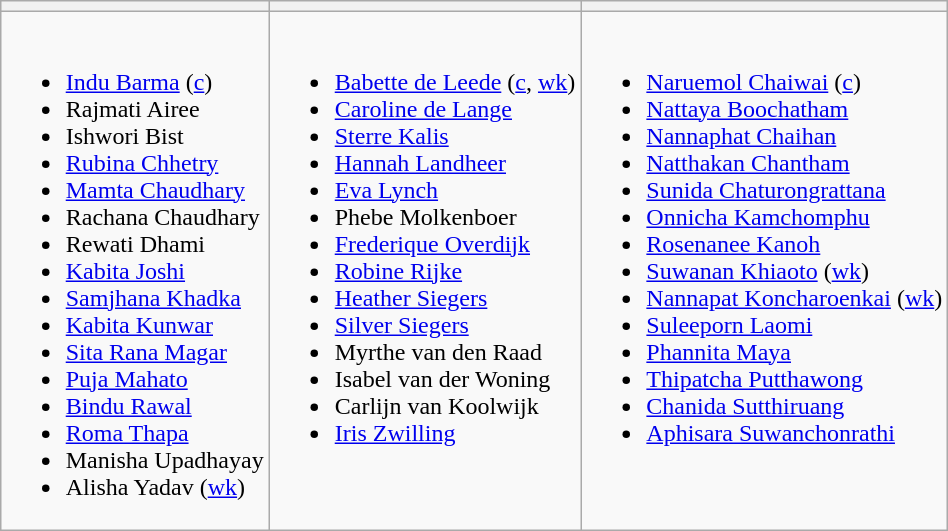<table class="wikitable" style="text-align:left; margin:auto">
<tr>
<th></th>
<th></th>
<th></th>
</tr>
<tr style="vertical-align:top">
<td><br><ul><li><a href='#'>Indu Barma</a> (<a href='#'>c</a>)</li><li>Rajmati Airee</li><li>Ishwori Bist</li><li><a href='#'>Rubina Chhetry</a></li><li><a href='#'>Mamta Chaudhary</a></li><li>Rachana Chaudhary</li><li>Rewati Dhami</li><li><a href='#'>Kabita Joshi</a></li><li><a href='#'>Samjhana Khadka</a></li><li><a href='#'>Kabita Kunwar</a></li><li><a href='#'>Sita Rana Magar</a></li><li><a href='#'>Puja Mahato</a></li><li><a href='#'>Bindu Rawal</a></li><li><a href='#'>Roma Thapa</a></li><li>Manisha Upadhayay</li><li>Alisha Yadav (<a href='#'>wk</a>)</li></ul></td>
<td><br><ul><li><a href='#'>Babette de Leede</a> (<a href='#'>c</a>, <a href='#'>wk</a>)</li><li><a href='#'>Caroline de Lange</a></li><li><a href='#'>Sterre Kalis</a></li><li><a href='#'>Hannah Landheer</a></li><li><a href='#'>Eva Lynch</a></li><li>Phebe Molkenboer</li><li><a href='#'>Frederique Overdijk</a></li><li><a href='#'>Robine Rijke</a></li><li><a href='#'>Heather Siegers</a></li><li><a href='#'>Silver Siegers</a></li><li>Myrthe van den Raad</li><li>Isabel van der Woning</li><li>Carlijn van Koolwijk</li><li><a href='#'>Iris Zwilling</a></li></ul></td>
<td><br><ul><li><a href='#'>Naruemol Chaiwai</a> (<a href='#'>c</a>)</li><li><a href='#'>Nattaya Boochatham</a></li><li><a href='#'>Nannaphat Chaihan</a></li><li><a href='#'>Natthakan Chantham</a></li><li><a href='#'>Sunida Chaturongrattana</a></li><li><a href='#'>Onnicha Kamchomphu</a></li><li><a href='#'>Rosenanee Kanoh</a></li><li><a href='#'>Suwanan Khiaoto</a> (<a href='#'>wk</a>)</li><li><a href='#'>Nannapat Koncharoenkai</a> (<a href='#'>wk</a>)</li><li><a href='#'>Suleeporn Laomi</a></li><li><a href='#'>Phannita Maya</a></li><li><a href='#'>Thipatcha Putthawong</a></li><li><a href='#'>Chanida Sutthiruang</a></li><li><a href='#'>Aphisara Suwanchonrathi</a></li></ul></td>
</tr>
</table>
